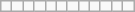<table class="wikitable">
<tr align="center">
<td></td>
<td></td>
<td></td>
<td></td>
<td></td>
<td></td>
<td></td>
<td></td>
<td></td>
<td></td>
<td></td>
<td></td>
</tr>
</table>
